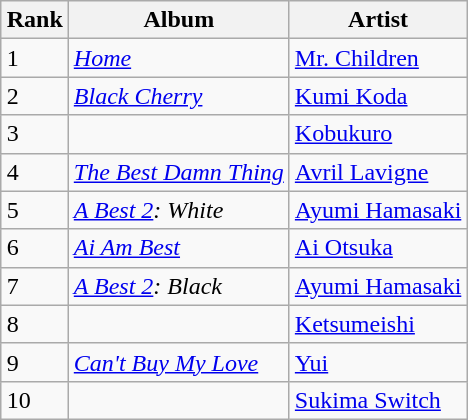<table class="wikitable sortable" style="margin:auto; margin:auto;">
<tr>
<th>Rank</th>
<th>Album</th>
<th>Artist</th>
</tr>
<tr>
<td>1</td>
<td><em><a href='#'>Home</a></em></td>
<td><a href='#'>Mr. Children</a></td>
</tr>
<tr>
<td>2</td>
<td><em><a href='#'>Black Cherry</a></em></td>
<td><a href='#'>Kumi Koda</a></td>
</tr>
<tr>
<td>3</td>
<td></td>
<td><a href='#'>Kobukuro</a></td>
</tr>
<tr>
<td>4</td>
<td><em><a href='#'>The Best Damn Thing</a></em></td>
<td><a href='#'>Avril Lavigne</a></td>
</tr>
<tr>
<td>5</td>
<td><em><a href='#'>A Best 2</a>: White</em></td>
<td><a href='#'>Ayumi Hamasaki</a></td>
</tr>
<tr>
<td>6</td>
<td><em><a href='#'>Ai Am Best</a></em></td>
<td><a href='#'>Ai Otsuka</a></td>
</tr>
<tr>
<td>7</td>
<td><em><a href='#'>A Best 2</a>: Black</em></td>
<td><a href='#'>Ayumi Hamasaki</a></td>
</tr>
<tr>
<td>8</td>
<td></td>
<td><a href='#'>Ketsumeishi</a></td>
</tr>
<tr>
<td>9</td>
<td><em><a href='#'>Can't Buy My Love</a></em></td>
<td><a href='#'>Yui</a></td>
</tr>
<tr>
<td>10</td>
<td></td>
<td><a href='#'>Sukima Switch</a></td>
</tr>
</table>
